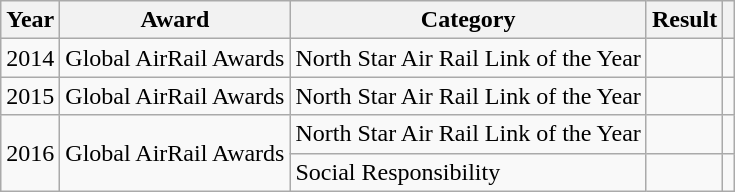<table class=wikitable>
<tr>
<th>Year</th>
<th>Award</th>
<th>Category</th>
<th>Result</th>
<th></th>
</tr>
<tr>
<td>2014</td>
<td>Global AirRail Awards</td>
<td>North Star Air Rail Link of the Year</td>
<td></td>
<td></td>
</tr>
<tr>
<td>2015</td>
<td>Global AirRail Awards</td>
<td>North Star Air Rail Link of the Year</td>
<td></td>
<td></td>
</tr>
<tr>
<td rowspan="2">2016</td>
<td rowspan="2">Global AirRail Awards</td>
<td>North Star Air Rail Link of the Year</td>
<td></td>
<td></td>
</tr>
<tr>
<td>Social Responsibility</td>
<td></td>
<td></td>
</tr>
</table>
